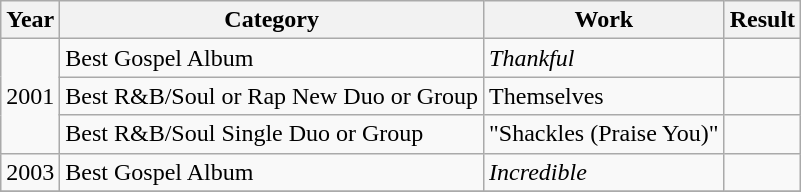<table class="wikitable">
<tr>
<th>Year</th>
<th>Category</th>
<th>Work</th>
<th>Result</th>
</tr>
<tr>
<td rowspan="3">2001</td>
<td>Best Gospel Album</td>
<td><em>Thankful</em></td>
<td></td>
</tr>
<tr>
<td>Best R&B/Soul or Rap New Duo or Group</td>
<td>Themselves</td>
<td></td>
</tr>
<tr>
<td>Best R&B/Soul Single Duo or Group</td>
<td>"Shackles (Praise You)"</td>
<td></td>
</tr>
<tr>
<td>2003</td>
<td>Best Gospel Album</td>
<td><em>Incredible</em></td>
<td></td>
</tr>
<tr>
</tr>
</table>
